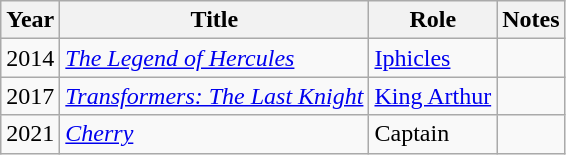<table class="wikitable">
<tr>
<th>Year</th>
<th>Title</th>
<th>Role</th>
<th>Notes</th>
</tr>
<tr>
<td>2014</td>
<td><em><a href='#'>The Legend of Hercules</a></em></td>
<td><a href='#'>Iphicles</a></td>
<td></td>
</tr>
<tr>
<td>2017</td>
<td><em><a href='#'>Transformers: The Last Knight</a></em></td>
<td><a href='#'>King Arthur</a></td>
<td></td>
</tr>
<tr>
<td>2021</td>
<td><em><a href='#'>Cherry</a></em></td>
<td>Captain</td>
<td></td>
</tr>
</table>
